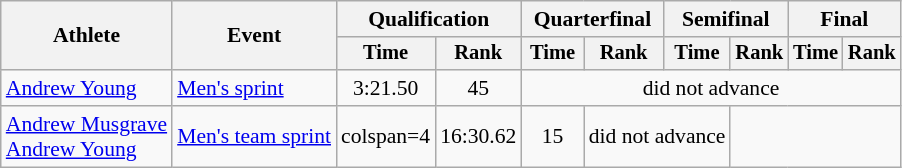<table class="wikitable" style="font-size:90%">
<tr>
<th rowspan="2">Athlete</th>
<th rowspan="2">Event</th>
<th colspan="2">Qualification</th>
<th colspan="2">Quarterfinal</th>
<th colspan="2">Semifinal</th>
<th colspan="2">Final</th>
</tr>
<tr style="font-size:95%">
<th>Time</th>
<th>Rank</th>
<th>Time</th>
<th>Rank</th>
<th>Time</th>
<th>Rank</th>
<th>Time</th>
<th>Rank</th>
</tr>
<tr align=center>
<td align=left><a href='#'>Andrew Young</a></td>
<td align=left><a href='#'>Men's sprint</a></td>
<td>3:21.50</td>
<td>45</td>
<td colspan=6>did not advance</td>
</tr>
<tr align=center>
<td align=left><a href='#'>Andrew Musgrave</a><br><a href='#'>Andrew Young</a></td>
<td align=left><a href='#'>Men's team sprint</a></td>
<td>colspan=4 </td>
<td>16:30.62</td>
<td>15</td>
<td colspan=2>did not advance</td>
</tr>
</table>
